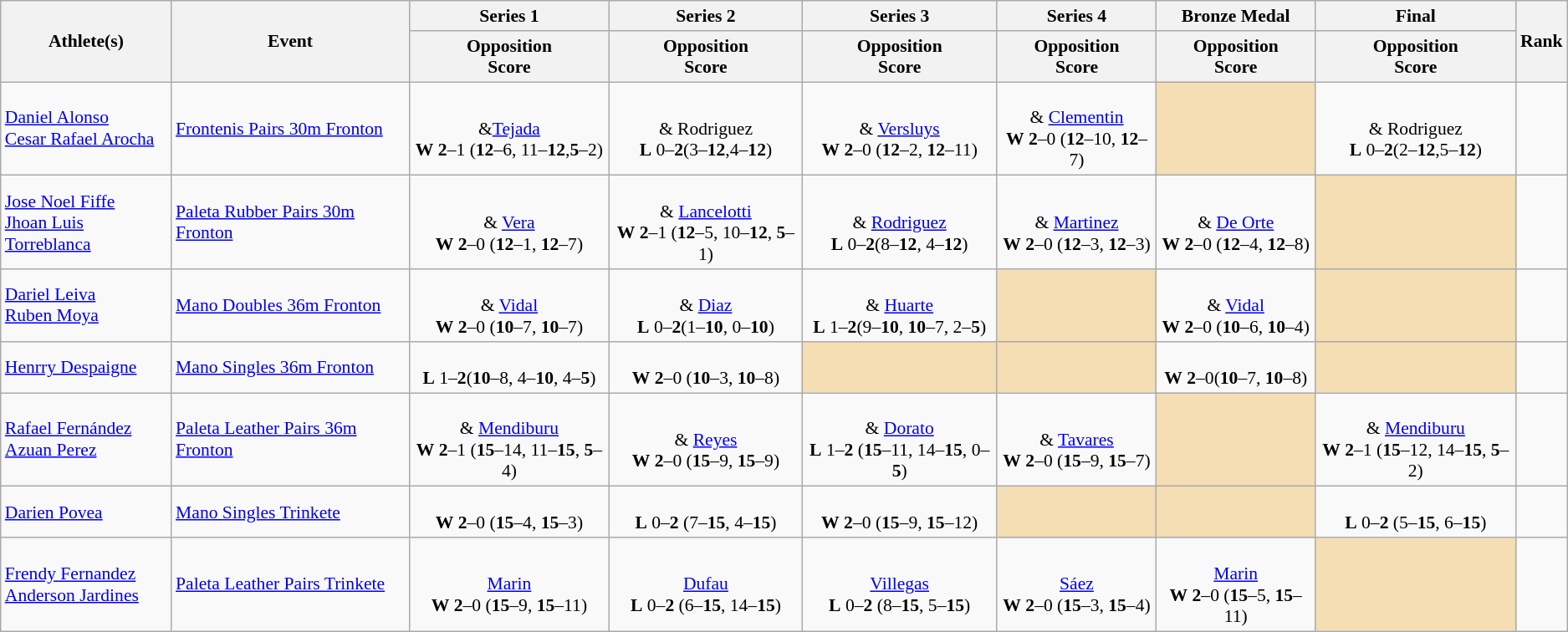<table class="wikitable" style="font-size:90%">
<tr>
<th rowspan="2">Athlete(s)</th>
<th rowspan="2">Event</th>
<th>Series 1</th>
<th>Series 2</th>
<th>Series 3</th>
<th>Series 4</th>
<th>Bronze Medal</th>
<th>Final</th>
<th rowspan="2">Rank</th>
</tr>
<tr>
<th>Opposition <br> Score</th>
<th>Opposition <br> Score</th>
<th>Opposition <br> Score</th>
<th>Opposition <br> Score</th>
<th>Opposition <br> Score</th>
<th>Opposition <br> Score</th>
</tr>
<tr>
<td><a href='#'>Daniel Alonso</a><br><a href='#'>Cesar Rafael Arocha</a></td>
<td><a href='#'>Frontenis Pairs 30m Fronton</a></td>
<td align=center><br> &<a href='#'>Tejada</a> <br> <strong>W</strong> <strong>2</strong>–1 (<strong>12</strong>–6, 11–<strong>12</strong>,<strong>5</strong>–2)</td>
<td align=center><br> & Rodriguez <br> <strong>L</strong>  0–<strong>2</strong>(3–<strong>12</strong>,4–<strong>12</strong>)</td>
<td align=center> <br> & <a href='#'>Versluys</a> <br> <strong>W</strong> <strong>2</strong>–0 (<strong>12</strong>–2, <strong>12</strong>–11)</td>
<td align=center> <br> & <a href='#'>Clementin</a> <br>  <strong>W</strong> <strong>2</strong>–0 (<strong>12</strong>–10, <strong>12</strong>–7)</td>
<td align=center bgcolor=wheat></td>
<td align=center><br> & Rodriguez <br> <strong>L</strong> 0–<strong>2</strong>(2–<strong>12</strong>,5–<strong>12</strong>)</td>
<td align=center></td>
</tr>
<tr>
<td><a href='#'>Jose Noel Fiffe</a><br><a href='#'>Jhoan Luis Torreblanca</a></td>
<td><a href='#'>Paleta Rubber Pairs 30m Fronton</a></td>
<td align=center> <br> & <a href='#'>Vera</a> <br>  <strong>W</strong> <strong>2</strong>–0 (<strong>12</strong>–1, <strong>12</strong>–7)</td>
<td align=center> <br> & <a href='#'>Lancelotti</a> <br>  <strong>W</strong> <strong>2</strong>–1 (<strong>12</strong>–5, 10–<strong>12</strong>, <strong>5</strong>–1)</td>
<td align=center> <br> & <a href='#'>Rodriguez</a> <br>  <strong>L</strong> 0–<strong>2</strong>(8–<strong>12</strong>, 4–<strong>12</strong>)</td>
<td align=center> <br> & <a href='#'>Martinez</a> <br>  <strong>W</strong> <strong>2</strong>–0 (<strong>12</strong>–3, <strong>12</strong>–3)</td>
<td align=center> <br> & <a href='#'>De Orte</a> <br>  <strong>W</strong> <strong>2</strong>–0 (<strong>12</strong>–4, <strong>12</strong>–8)</td>
<td align=center bgcolor=wheat></td>
<td align=center></td>
</tr>
<tr>
<td><a href='#'>Dariel Leiva</a><br><a href='#'>Ruben Moya</a></td>
<td><a href='#'>Mano Doubles 36m Fronton</a></td>
<td align=center> <br> & <a href='#'>Vidal</a> <br>  <strong>W</strong> <strong>2</strong>–0 (<strong>10</strong>–7, <strong>10</strong>–7)</td>
<td align=center> <br> & <a href='#'>Diaz</a> <br>  <strong>L</strong> 0–<strong>2</strong>(1–<strong>10</strong>, 0–<strong>10</strong>)</td>
<td align=center> <br> & <a href='#'>Huarte</a> <br>  <strong>L</strong> 1–<strong>2</strong>(9–<strong>10</strong>, <strong>10</strong>–7, 2–<strong>5</strong>)</td>
<td align=center bgcolor=wheat></td>
<td align=center> <br> & <a href='#'>Vidal</a> <br>  <strong>W</strong> <strong>2</strong>–0 (<strong>10</strong>–6, <strong>10</strong>–4)</td>
<td align=center bgcolor=wheat></td>
<td align=center></td>
</tr>
<tr>
<td><a href='#'>Henrry Despaigne</a></td>
<td><a href='#'>Mano Singles 36m Fronton</a></td>
<td align=center> <br>  <strong>L</strong> 1–<strong>2</strong>(<strong>10</strong>–8, 4–<strong>10</strong>, 4–<strong>5</strong>)</td>
<td align=center> <br>  <strong>W</strong> <strong>2</strong>–0 (<strong>10</strong>–3, <strong>10</strong>–8)</td>
<td align=center bgcolor=wheat></td>
<td align=center bgcolor=wheat></td>
<td align=center> <br>  <strong>W</strong> <strong>2</strong>–0(<strong>10</strong>–7, <strong>10</strong>–8)</td>
<td align=center bgcolor=wheat></td>
<td align=center></td>
</tr>
<tr>
<td><a href='#'>Rafael Fernández</a> <br> <a href='#'>Azuan Perez</a></td>
<td><a href='#'>Paleta Leather Pairs 36m Fronton</a></td>
<td align=center> <br> & <a href='#'>Mendiburu</a> <br>  <strong>W</strong> <strong>2</strong>–1 (<strong>15</strong>–14, 11–<strong>15</strong>, <strong>5</strong>–4)</td>
<td align=center> <br> & <a href='#'>Reyes</a> <br>  <strong>W</strong> <strong>2</strong>–0 (<strong>15</strong>–9, <strong>15</strong>–9)</td>
<td align=center> <br> & <a href='#'>Dorato</a> <br>  <strong>L</strong> 1–<strong>2</strong> (<strong>15</strong>–11, 14–<strong>15</strong>, 0–<strong>5</strong>)</td>
<td align=center> <br> & <a href='#'>Tavares</a> <br>  <strong>W</strong> <strong>2</strong>–0 (<strong>15</strong>–9, <strong>15</strong>–7)</td>
<td align=center bgcolor=wheat></td>
<td align=center> <br> & <a href='#'>Mendiburu</a> <br>  <strong>W</strong> <strong>2</strong>–1 (<strong>15</strong>–12, 14–<strong>15</strong>, <strong>5</strong>–2)</td>
<td align=center></td>
</tr>
<tr>
<td><a href='#'>Darien Povea</a></td>
<td><a href='#'>Mano Singles Trinkete</a></td>
<td align=center> <br>  <strong>W</strong> <strong>2</strong>–0 (<strong>15</strong>–4, <strong>15</strong>–3)</td>
<td align=center> <br>  <strong>L</strong> 0–<strong>2</strong> (7–<strong>15</strong>, 4–<strong>15</strong>)</td>
<td align=center> <br>  <strong>W</strong> <strong>2</strong>–0  (<strong>15</strong>–9, <strong>15</strong>–12)</td>
<td align=center bgcolor=wheat></td>
<td align=center bgcolor=wheat></td>
<td align=center> <br>  <strong>L</strong> 0–<strong>2</strong> (5–<strong>15</strong>, 6–<strong>15</strong>)</td>
<td align=center></td>
</tr>
<tr>
<td><a href='#'>Frendy Fernandez</a><br><a href='#'>Anderson Jardines</a></td>
<td><a href='#'>Paleta Leather Pairs Trinkete</a></td>
<td align=center> <br> <a href='#'>Marin</a> <br>  <strong>W</strong> <strong>2</strong>–0 (<strong>15</strong>–9, <strong>15</strong>–11)</td>
<td align=center> <br> <a href='#'>Dufau</a> <br>  <strong>L</strong> 0–<strong>2</strong> (6–<strong>15</strong>, 14–<strong>15</strong>)</td>
<td align=center> <br> <a href='#'>Villegas</a> <br>  <strong>L</strong> 0–<strong>2</strong> (8–<strong>15</strong>, 5–<strong>15</strong>)</td>
<td align=center> <br> <a href='#'>Sáez</a> <br>  <strong>W</strong> <strong>2</strong>–0 (<strong>15</strong>–3, <strong>15</strong>–4)</td>
<td align=center> <br> <a href='#'>Marin</a> <br>  <strong>W</strong> <strong>2</strong>–0 (<strong>15</strong>–5, <strong>15</strong>–11)</td>
<td align=center bgcolor=wheat></td>
<td align=center></td>
</tr>
</table>
